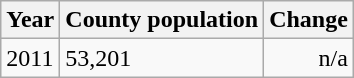<table class="wikitable">
<tr>
<th>Year</th>
<th>County population</th>
<th>Change</th>
</tr>
<tr>
<td>2011</td>
<td>53,201</td>
<td align="right">n/a</td>
</tr>
</table>
